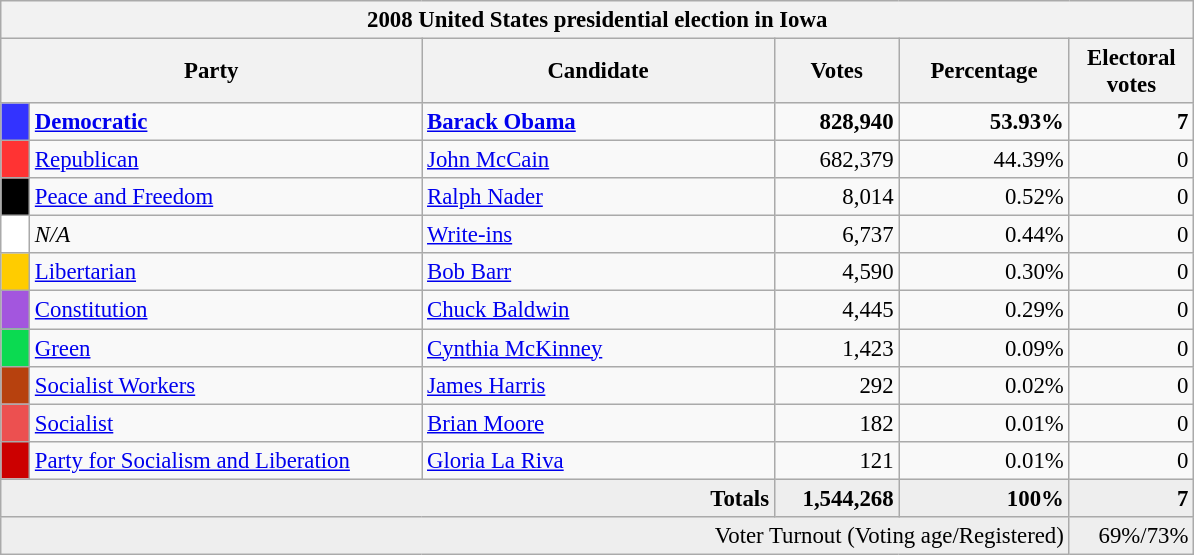<table class="wikitable" style="font-size: 95%;">
<tr>
<th colspan="6">2008 United States presidential election in Iowa</th>
</tr>
<tr>
<th colspan="2" style="width: 18em">Party</th>
<th style="width: 15em">Candidate</th>
<th style="width: 5em">Votes</th>
<th style="width: 7em">Percentage</th>
<th style="width: 5em">Electoral votes</th>
</tr>
<tr>
<th style="background:#33f; width:3px;"></th>
<td style="width: 130px"><strong><a href='#'>Democratic</a></strong></td>
<td><strong><a href='#'>Barack Obama</a></strong></td>
<td style="text-align:right;"><strong>828,940</strong></td>
<td style="text-align:right;"><strong>53.93%</strong></td>
<td style="text-align:right;"><strong>7</strong></td>
</tr>
<tr>
<th style="background:#f33; width:3px;"></th>
<td style="width: 130px"><a href='#'>Republican</a></td>
<td><a href='#'>John McCain</a></td>
<td style="text-align:right;">682,379</td>
<td style="text-align:right;">44.39%</td>
<td style="text-align:right;">0</td>
</tr>
<tr>
<th style="background-color:#000000; width: 3px"></th>
<td style="width: 130px"><a href='#'>Peace and Freedom</a></td>
<td><a href='#'>Ralph Nader</a></td>
<td style="text-align:right;">8,014</td>
<td style="text-align:right;">0.52%</td>
<td style="text-align:right;">0</td>
</tr>
<tr>
<th style="background-color:#FFFFFF; width: 3px"></th>
<td style="width: 130px"><em>N/A</em></td>
<td><a href='#'>Write-ins</a></td>
<td align="right">6,737</td>
<td align="right">0.44%</td>
<td align="right">0</td>
</tr>
<tr>
<th style="background:#fc0; width:3px;"></th>
<td style="width: 130px"><a href='#'>Libertarian</a></td>
<td><a href='#'>Bob Barr</a></td>
<td style="text-align:right;">4,590</td>
<td style="text-align:right;">0.30%</td>
<td style="text-align:right;">0</td>
</tr>
<tr>
<th style="background:#a356de; width:3px;"></th>
<td style="width: 130px"><a href='#'>Constitution</a></td>
<td><a href='#'>Chuck Baldwin</a></td>
<td style="text-align:right;">4,445</td>
<td style="text-align:right;">0.29%</td>
<td style="text-align:right;">0</td>
</tr>
<tr>
<th style="background:#0bda51; width:3px;"></th>
<td style="width: 130px"><a href='#'>Green</a></td>
<td><a href='#'>Cynthia McKinney</a></td>
<td style="text-align:right;">1,423</td>
<td style="text-align:right;">0.09%</td>
<td style="text-align:right;">0</td>
</tr>
<tr>
<th style="background-color:#B7410E; width: 3px"></th>
<td style="width: 130px"><a href='#'>Socialist Workers</a></td>
<td><a href='#'>James Harris</a></td>
<td style="text-align:right;">292</td>
<td style="text-align:right;">0.02%</td>
<td style="text-align:right;">0</td>
</tr>
<tr>
<th style="background-color:#EC5050; width: 3px"></th>
<td style="width: 130px"><a href='#'>Socialist</a></td>
<td><a href='#'>Brian Moore</a></td>
<td style="text-align:right;">182</td>
<td style="text-align:right;">0.01%</td>
<td style="text-align:right;">0</td>
</tr>
<tr>
<th style="background-color:#CC0000; width: 3px"></th>
<td style="width: 130px"><a href='#'>Party for Socialism and Liberation</a></td>
<td><a href='#'>Gloria La Riva</a></td>
<td style="text-align:right;">121</td>
<td style="text-align:right;">0.01%</td>
<td style="text-align:right;">0</td>
</tr>
<tr style="background:#eee; text-align:right;">
<td colspan="3"><strong>Totals</strong></td>
<td><strong>1,544,268</strong></td>
<td><strong>100%</strong></td>
<td><strong>7</strong></td>
</tr>
<tr bgcolor="#EEEEEE">
<td colspan="5" align="right">Voter Turnout (Voting age/Registered)</td>
<td colspan="1" align="right">69%/73%</td>
</tr>
</table>
